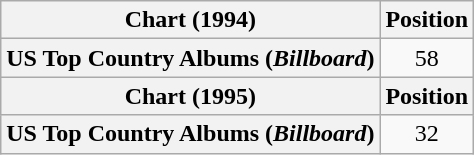<table class="wikitable plainrowheaders" style="text-align:center">
<tr>
<th scope="col">Chart (1994)</th>
<th scope="col">Position</th>
</tr>
<tr>
<th scope="row">US Top Country Albums (<em>Billboard</em>)</th>
<td>58</td>
</tr>
<tr>
<th scope="col">Chart (1995)</th>
<th scope="col">Position</th>
</tr>
<tr>
<th scope="row">US Top Country Albums (<em>Billboard</em>)</th>
<td>32</td>
</tr>
</table>
